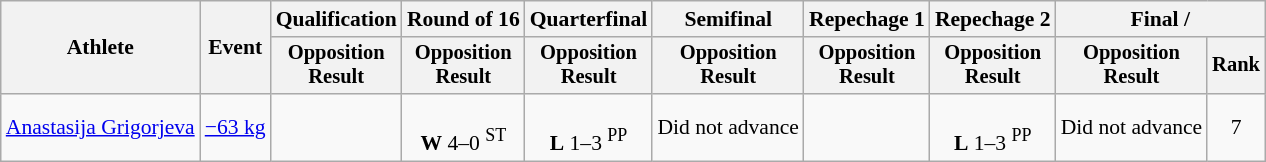<table class="wikitable" style="font-size:90%">
<tr>
<th rowspan=2>Athlete</th>
<th rowspan=2>Event</th>
<th>Qualification</th>
<th>Round of 16</th>
<th>Quarterfinal</th>
<th>Semifinal</th>
<th>Repechage 1</th>
<th>Repechage 2</th>
<th colspan=2>Final / </th>
</tr>
<tr style="font-size: 95%">
<th>Opposition<br>Result</th>
<th>Opposition<br>Result</th>
<th>Opposition<br>Result</th>
<th>Opposition<br>Result</th>
<th>Opposition<br>Result</th>
<th>Opposition<br>Result</th>
<th>Opposition<br>Result</th>
<th>Rank</th>
</tr>
<tr align=center>
<td align=left><a href='#'>Anastasija Grigorjeva</a></td>
<td align=left><a href='#'>−63 kg</a></td>
<td></td>
<td><br><strong>W</strong> 4–0 <sup>ST</sup></td>
<td><br><strong>L</strong> 1–3 <sup>PP</sup></td>
<td>Did not advance</td>
<td></td>
<td><br><strong>L</strong> 1–3 <sup>PP</sup></td>
<td>Did not advance</td>
<td>7</td>
</tr>
</table>
